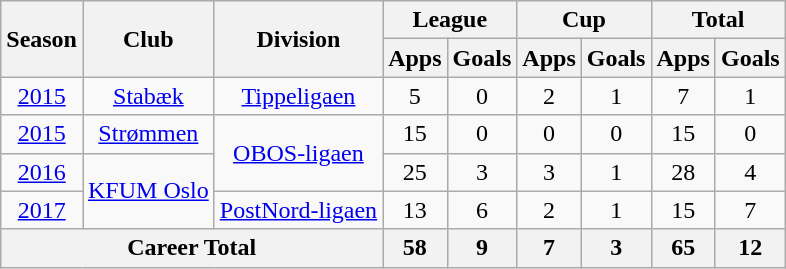<table class="wikitable" style="text-align: center;">
<tr>
<th rowspan="2">Season</th>
<th rowspan="2">Club</th>
<th rowspan="2">Division</th>
<th colspan="2">League</th>
<th colspan="2">Cup</th>
<th colspan="2">Total</th>
</tr>
<tr>
<th>Apps</th>
<th>Goals</th>
<th>Apps</th>
<th>Goals</th>
<th>Apps</th>
<th>Goals</th>
</tr>
<tr>
<td><a href='#'>2015</a></td>
<td rowspan="1" valign="center"><a href='#'>Stabæk</a></td>
<td rowspan="1" valign="center"><a href='#'>Tippeligaen</a></td>
<td>5</td>
<td>0</td>
<td>2</td>
<td>1</td>
<td>7</td>
<td>1</td>
</tr>
<tr>
<td><a href='#'>2015</a></td>
<td rowspan="1" valign="center"><a href='#'>Strømmen</a></td>
<td rowspan="2" valign="center"><a href='#'>OBOS-ligaen</a></td>
<td>15</td>
<td>0</td>
<td>0</td>
<td>0</td>
<td>15</td>
<td>0</td>
</tr>
<tr>
<td><a href='#'>2016</a></td>
<td rowspan="2" valign="center"><a href='#'>KFUM Oslo</a></td>
<td>25</td>
<td>3</td>
<td>3</td>
<td>1</td>
<td>28</td>
<td>4</td>
</tr>
<tr>
<td><a href='#'>2017</a></td>
<td rowspan="1" valign="center"><a href='#'>PostNord-ligaen</a></td>
<td>13</td>
<td>6</td>
<td>2</td>
<td>1</td>
<td>15</td>
<td>7</td>
</tr>
<tr>
<th colspan="3">Career Total</th>
<th>58</th>
<th>9</th>
<th>7</th>
<th>3</th>
<th>65</th>
<th>12</th>
</tr>
</table>
